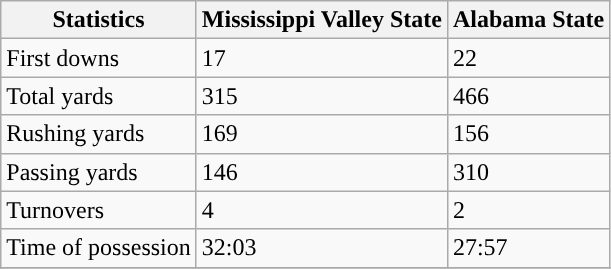<table class="wikitable">
<tr>
<th>Statistics</th>
<th>Mississippi Valley State</th>
<th>Alabama State</th>
</tr>
<tr>
<td>First downs</td>
<td>17</td>
<td>22</td>
</tr>
<tr>
<td>Total yards</td>
<td>315</td>
<td>466</td>
</tr>
<tr>
<td>Rushing yards</td>
<td>169</td>
<td>156</td>
</tr>
<tr>
<td>Passing yards</td>
<td>146</td>
<td>310</td>
</tr>
<tr>
<td>Turnovers</td>
<td>4</td>
<td>2</td>
</tr>
<tr>
<td>Time of possession</td>
<td>32:03</td>
<td>27:57</td>
</tr>
<tr>
</tr>
</table>
